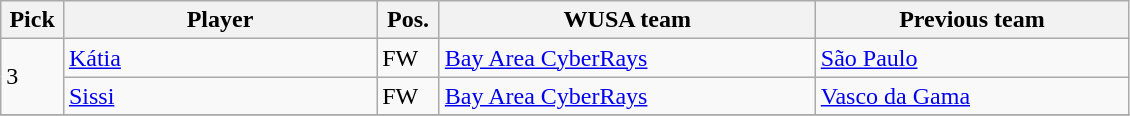<table class="wikitable">
<tr>
<th width="5%">Pick</th>
<th width="25%">Player</th>
<th width="5%">Pos.</th>
<th width="30%">WUSA team</th>
<th width="25%">Previous team</th>
</tr>
<tr>
<td rowspan=2>3</td>
<td> <a href='#'>Kátia</a></td>
<td>FW</td>
<td><a href='#'>Bay Area CyberRays</a></td>
<td><a href='#'>São Paulo</a></td>
</tr>
<tr>
<td> <a href='#'>Sissi</a></td>
<td>FW</td>
<td><a href='#'>Bay Area CyberRays</a></td>
<td><a href='#'>Vasco da Gama</a></td>
</tr>
<tr>
</tr>
</table>
